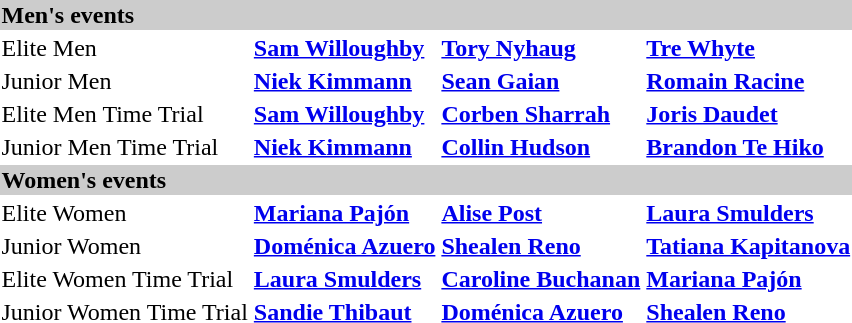<table>
<tr style="background:#ccc;">
<td colspan=4><strong>Men's events</strong></td>
</tr>
<tr>
<td>Elite Men</td>
<td><strong><a href='#'>Sam Willoughby</a></strong><br></td>
<td><strong><a href='#'>Tory Nyhaug</a></strong><br></td>
<td><strong><a href='#'>Tre Whyte</a></strong><br></td>
</tr>
<tr>
<td>Junior Men</td>
<td><strong><a href='#'>Niek Kimmann</a></strong><br></td>
<td><strong><a href='#'>Sean Gaian</a></strong><br></td>
<td><strong><a href='#'>Romain Racine</a></strong><br></td>
</tr>
<tr>
<td>Elite Men Time Trial</td>
<td><strong><a href='#'>Sam Willoughby</a></strong><br></td>
<td><strong><a href='#'>Corben Sharrah</a></strong><br></td>
<td><strong><a href='#'>Joris Daudet</a></strong><br></td>
</tr>
<tr>
<td>Junior Men Time Trial</td>
<td><strong><a href='#'>Niek Kimmann</a></strong><br></td>
<td><strong><a href='#'>Collin Hudson</a></strong><br></td>
<td><strong><a href='#'>Brandon Te Hiko</a></strong><br></td>
</tr>
<tr style="background:#ccc;">
<td colspan=4><strong>Women's events</strong></td>
</tr>
<tr>
<td>Elite Women</td>
<td><strong><a href='#'>Mariana Pajón</a></strong><br></td>
<td><strong><a href='#'>Alise Post</a></strong><br></td>
<td><strong><a href='#'>Laura Smulders</a></strong><br></td>
</tr>
<tr>
<td>Junior Women</td>
<td><strong><a href='#'>Doménica Azuero</a></strong><br></td>
<td><strong><a href='#'>Shealen Reno</a></strong><br></td>
<td><strong><a href='#'>Tatiana Kapitanova</a></strong><br></td>
</tr>
<tr>
<td>Elite Women Time Trial</td>
<td><strong><a href='#'>Laura Smulders</a></strong><br></td>
<td><strong><a href='#'>Caroline Buchanan</a></strong><br></td>
<td><strong><a href='#'>Mariana Pajón</a></strong><br></td>
</tr>
<tr>
<td>Junior Women Time Trial</td>
<td><strong><a href='#'>Sandie Thibaut</a></strong><br></td>
<td><strong><a href='#'>Doménica Azuero</a></strong><br></td>
<td><strong><a href='#'>Shealen Reno</a></strong><br></td>
</tr>
</table>
